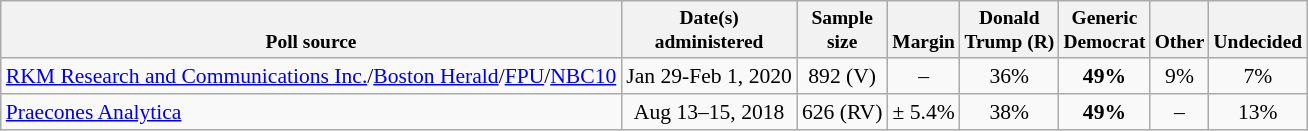<table class="wikitable" style="font-size:90%;text-align:center;">
<tr valign=bottom style="font-size:90%;">
<th>Poll source</th>
<th>Date(s)<br>administered</th>
<th>Sample<br>size</th>
<th>Margin<br></th>
<th>Donald<br>Trump (R)</th>
<th>Generic<br>Democrat</th>
<th>Other</th>
<th>Undecided</th>
</tr>
<tr>
<td style="text-align:left;"><a href='#'>RKM Research and Communications Inc.</a>/<a href='#'>Boston Herald</a>/<a href='#'>FPU</a>/<a href='#'>NBC10</a></td>
<td>Jan 29-Feb 1, 2020</td>
<td>892 (V)</td>
<td>–</td>
<td>36%</td>
<td><strong>49%</strong></td>
<td>9%</td>
<td>7%</td>
</tr>
<tr>
<td style="text-align:left;"><a href='#'>Praecones Analytica</a></td>
<td>Aug 13–15, 2018</td>
<td>626 (RV)</td>
<td>± 5.4%</td>
<td>38%</td>
<td><strong>49%</strong></td>
<td>–</td>
<td>13%</td>
</tr>
</table>
